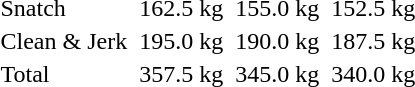<table>
<tr>
<td>Snatch</td>
<td></td>
<td>162.5 kg</td>
<td></td>
<td>155.0 kg</td>
<td></td>
<td>152.5 kg</td>
</tr>
<tr>
<td>Clean & Jerk</td>
<td></td>
<td>195.0 kg</td>
<td></td>
<td>190.0 kg</td>
<td></td>
<td>187.5 kg</td>
</tr>
<tr>
<td>Total</td>
<td></td>
<td>357.5 kg</td>
<td></td>
<td>345.0 kg</td>
<td></td>
<td>340.0 kg</td>
</tr>
</table>
